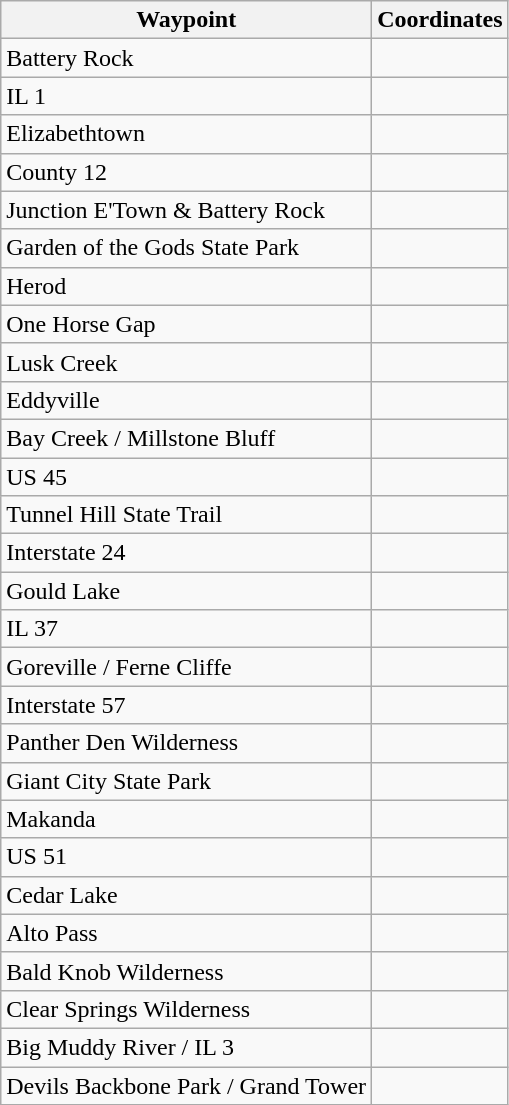<table class="wikitable">
<tr>
<th>Waypoint</th>
<th>Coordinates</th>
</tr>
<tr>
<td>Battery Rock</td>
<td></td>
</tr>
<tr>
<td>IL 1</td>
<td></td>
</tr>
<tr>
<td>Elizabethtown</td>
<td></td>
</tr>
<tr>
<td>County 12</td>
<td></td>
</tr>
<tr>
<td>Junction E'Town & Battery Rock</td>
<td></td>
</tr>
<tr>
<td>Garden of the Gods State Park</td>
<td></td>
</tr>
<tr>
<td>Herod</td>
<td></td>
</tr>
<tr>
<td>One Horse Gap</td>
<td></td>
</tr>
<tr>
<td>Lusk Creek</td>
<td></td>
</tr>
<tr>
<td>Eddyville</td>
<td></td>
</tr>
<tr>
<td>Bay Creek / Millstone Bluff</td>
<td></td>
</tr>
<tr>
<td>US 45</td>
<td></td>
</tr>
<tr>
<td>Tunnel Hill State Trail</td>
<td></td>
</tr>
<tr>
<td>Interstate 24</td>
<td></td>
</tr>
<tr>
<td>Gould Lake</td>
<td></td>
</tr>
<tr>
<td>IL 37</td>
<td></td>
</tr>
<tr>
<td>Goreville / Ferne Cliffe</td>
<td></td>
</tr>
<tr>
<td>Interstate 57</td>
<td></td>
</tr>
<tr>
<td>Panther Den Wilderness</td>
<td></td>
</tr>
<tr>
<td>Giant City State Park</td>
<td></td>
</tr>
<tr>
<td>Makanda</td>
<td></td>
</tr>
<tr>
<td>US 51</td>
<td></td>
</tr>
<tr>
<td>Cedar Lake</td>
<td></td>
</tr>
<tr>
<td>Alto Pass</td>
<td></td>
</tr>
<tr>
<td>Bald Knob Wilderness</td>
<td></td>
</tr>
<tr>
<td>Clear Springs Wilderness</td>
<td></td>
</tr>
<tr>
<td>Big Muddy River / IL 3</td>
<td></td>
</tr>
<tr>
<td>Devils Backbone Park / Grand Tower</td>
<td></td>
</tr>
</table>
